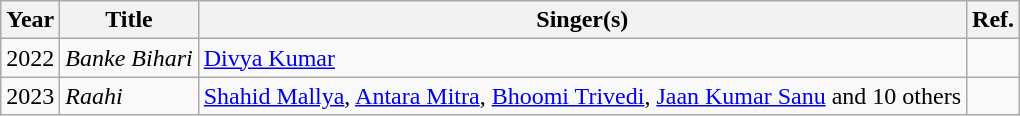<table class="wikitable sortable">
<tr>
<th>Year</th>
<th>Title</th>
<th>Singer(s)</th>
<th class="unsortable">Ref.</th>
</tr>
<tr>
<td>2022</td>
<td><em>Banke Bihari</em></td>
<td><a href='#'>Divya Kumar</a></td>
<td></td>
</tr>
<tr>
<td>2023</td>
<td><em>Raahi</em></td>
<td><a href='#'>Shahid Mallya</a>, <a href='#'>Antara Mitra</a>, <a href='#'>Bhoomi Trivedi</a>, <a href='#'>Jaan Kumar Sanu</a> and 10 others</td>
<td></td>
</tr>
</table>
